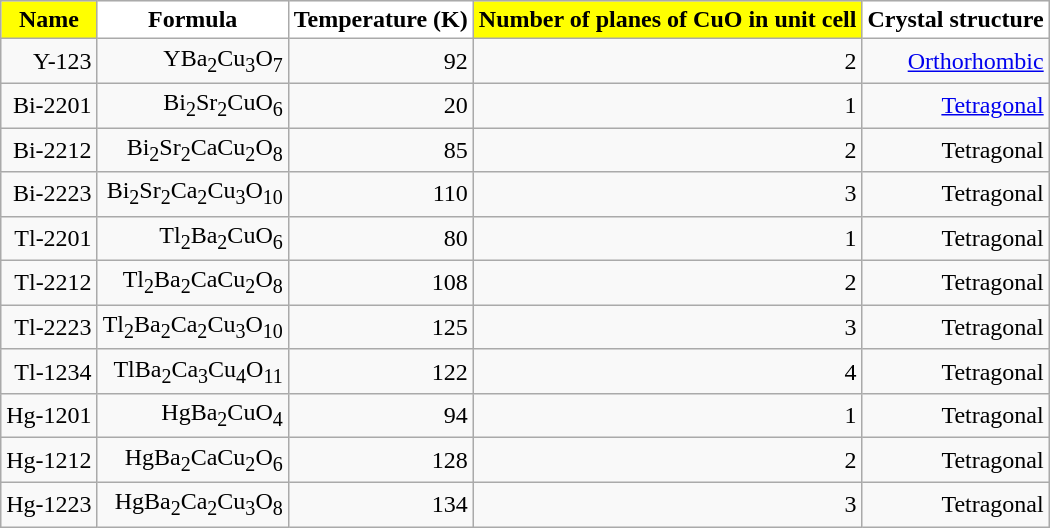<table class="wikitable sortable" style="text-align:right;">
<tr>
<th style="background:yellow;">Name</th>
<th style="background:white;">Formula</th>
<th style="background:white;">Temperature (K)</th>
<th style="background:yellow;">Number of planes of CuO in unit cell</th>
<th style="background:white;">Crystal structure</th>
</tr>
<tr>
<td>Y-123</td>
<td>YBa<sub>2</sub>Cu<sub>3</sub>O<sub>7</sub></td>
<td>92</td>
<td>2</td>
<td><a href='#'>Orthorhombic</a></td>
</tr>
<tr>
<td>Bi-2201</td>
<td>Bi<sub>2</sub>Sr<sub>2</sub>CuO<sub>6</sub></td>
<td>20</td>
<td>1</td>
<td><a href='#'>Tetragonal</a></td>
</tr>
<tr>
<td>Bi-2212</td>
<td>Bi<sub>2</sub>Sr<sub>2</sub>CaCu<sub>2</sub>O<sub>8</sub></td>
<td>85</td>
<td>2</td>
<td>Tetragonal</td>
</tr>
<tr>
<td>Bi-2223</td>
<td>Bi<sub>2</sub>Sr<sub>2</sub>Ca<sub>2</sub>Cu<sub>3</sub>O<sub>10</sub></td>
<td>110</td>
<td>3</td>
<td>Tetragonal</td>
</tr>
<tr>
<td>Tl-2201</td>
<td>Tl<sub>2</sub>Ba<sub>2</sub>CuO<sub>6</sub></td>
<td>80</td>
<td>1</td>
<td>Tetragonal</td>
</tr>
<tr>
<td>Tl-2212</td>
<td>Tl<sub>2</sub>Ba<sub>2</sub>CaCu<sub>2</sub>O<sub>8</sub></td>
<td>108</td>
<td>2</td>
<td>Tetragonal</td>
</tr>
<tr>
<td>Tl-2223</td>
<td>Tl<sub>2</sub>Ba<sub>2</sub>Ca<sub>2</sub>Cu<sub>3</sub>O<sub>10</sub></td>
<td>125</td>
<td>3</td>
<td>Tetragonal</td>
</tr>
<tr>
<td>Tl-1234</td>
<td>TlBa<sub>2</sub>Ca<sub>3</sub>Cu<sub>4</sub>O<sub>11</sub></td>
<td>122</td>
<td>4</td>
<td>Tetragonal</td>
</tr>
<tr>
<td>Hg-1201</td>
<td>HgBa<sub>2</sub>CuO<sub>4</sub></td>
<td>94</td>
<td>1</td>
<td>Tetragonal</td>
</tr>
<tr>
<td>Hg-1212</td>
<td>HgBa<sub>2</sub>CaCu<sub>2</sub>O<sub>6</sub></td>
<td>128</td>
<td>2</td>
<td>Tetragonal</td>
</tr>
<tr>
<td>Hg-1223</td>
<td>HgBa<sub>2</sub>Ca<sub>2</sub>Cu<sub>3</sub>O<sub>8</sub></td>
<td>134</td>
<td>3</td>
<td>Tetragonal</td>
</tr>
</table>
